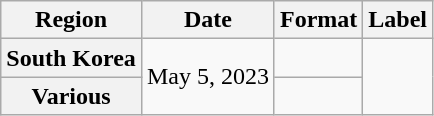<table class="wikitable plainrowheaders">
<tr>
<th>Region</th>
<th>Date</th>
<th>Format</th>
<th>Label</th>
</tr>
<tr>
<th scope="row">South Korea</th>
<td rowspan="2">May 5, 2023</td>
<td></td>
<td rowspan="2"></td>
</tr>
<tr>
<th scope="row">Various</th>
<td></td>
</tr>
</table>
